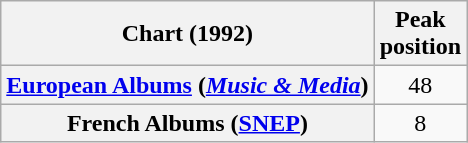<table class="wikitable sortable plainrowheaders" style="text-align:center">
<tr>
<th scope="col">Chart (1992)</th>
<th scope="col">Peak<br>position</th>
</tr>
<tr>
<th scope="row"><a href='#'>European Albums</a> (<em><a href='#'>Music & Media</a></em>)</th>
<td>48</td>
</tr>
<tr>
<th scope="row">French Albums (<a href='#'>SNEP</a>)</th>
<td>8</td>
</tr>
</table>
